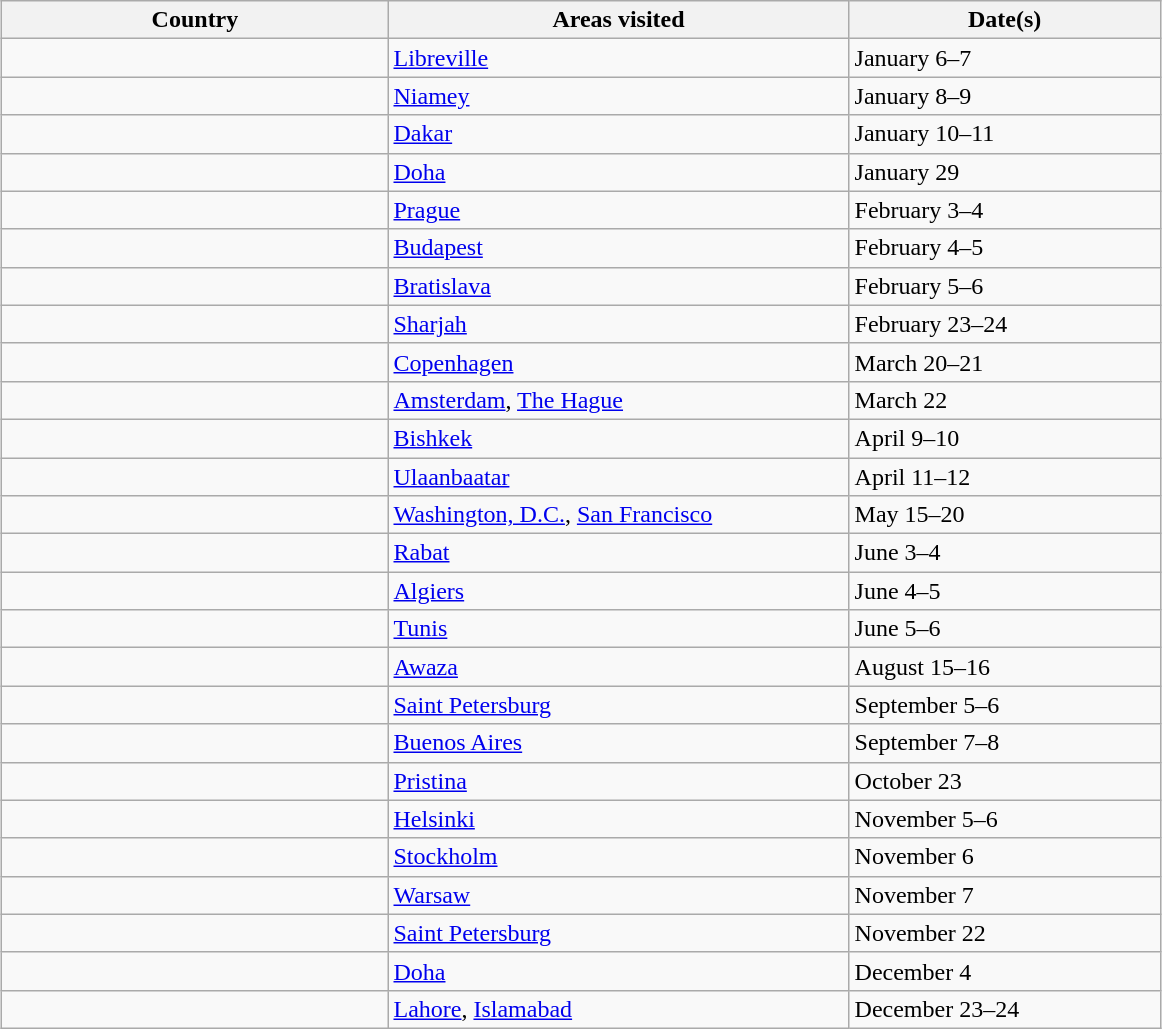<table class="wikitable" style="margin: 1em auto 1em auto">
<tr>
<th width=250>Country</th>
<th width=300>Areas visited</th>
<th width=200>Date(s)</th>
</tr>
<tr>
<td></td>
<td><a href='#'>Libreville</a></td>
<td>January 6–7</td>
</tr>
<tr>
<td></td>
<td><a href='#'>Niamey</a></td>
<td>January 8–9</td>
</tr>
<tr>
<td></td>
<td><a href='#'>Dakar</a></td>
<td>January 10–11</td>
</tr>
<tr>
<td></td>
<td><a href='#'>Doha</a></td>
<td>January 29</td>
</tr>
<tr>
<td></td>
<td><a href='#'>Prague</a></td>
<td>February 3–4</td>
</tr>
<tr>
<td></td>
<td><a href='#'>Budapest</a></td>
<td>February 4–5</td>
</tr>
<tr>
<td></td>
<td><a href='#'>Bratislava</a></td>
<td>February 5–6</td>
</tr>
<tr>
<td></td>
<td><a href='#'>Sharjah</a></td>
<td>February 23–24</td>
</tr>
<tr>
<td></td>
<td><a href='#'>Copenhagen</a></td>
<td>March 20–21</td>
</tr>
<tr>
<td></td>
<td><a href='#'>Amsterdam</a>, <a href='#'>The Hague</a></td>
<td>March 22</td>
</tr>
<tr>
<td></td>
<td><a href='#'>Bishkek</a></td>
<td>April 9–10</td>
</tr>
<tr>
<td></td>
<td><a href='#'>Ulaanbaatar</a></td>
<td>April 11–12</td>
</tr>
<tr>
<td></td>
<td><a href='#'>Washington, D.C.</a>, <a href='#'>San Francisco</a></td>
<td>May 15–20</td>
</tr>
<tr>
<td></td>
<td><a href='#'>Rabat</a></td>
<td>June 3–4</td>
</tr>
<tr>
<td></td>
<td><a href='#'>Algiers</a></td>
<td>June 4–5</td>
</tr>
<tr>
<td></td>
<td><a href='#'>Tunis</a></td>
<td>June 5–6</td>
</tr>
<tr>
<td></td>
<td><a href='#'>Awaza</a></td>
<td>August 15–16</td>
</tr>
<tr>
<td></td>
<td><a href='#'>Saint Petersburg</a></td>
<td>September 5–6</td>
</tr>
<tr>
<td></td>
<td><a href='#'>Buenos Aires</a></td>
<td>September 7–8</td>
</tr>
<tr>
<td></td>
<td><a href='#'>Pristina</a></td>
<td>October 23</td>
</tr>
<tr>
<td></td>
<td><a href='#'>Helsinki</a></td>
<td>November 5–6</td>
</tr>
<tr>
<td></td>
<td><a href='#'>Stockholm</a></td>
<td>November 6</td>
</tr>
<tr>
<td></td>
<td><a href='#'>Warsaw</a></td>
<td>November 7</td>
</tr>
<tr>
<td></td>
<td><a href='#'>Saint Petersburg</a></td>
<td>November 22</td>
</tr>
<tr>
<td></td>
<td><a href='#'>Doha</a></td>
<td>December 4</td>
</tr>
<tr>
<td></td>
<td><a href='#'>Lahore</a>, <a href='#'>Islamabad</a></td>
<td>December 23–24</td>
</tr>
</table>
